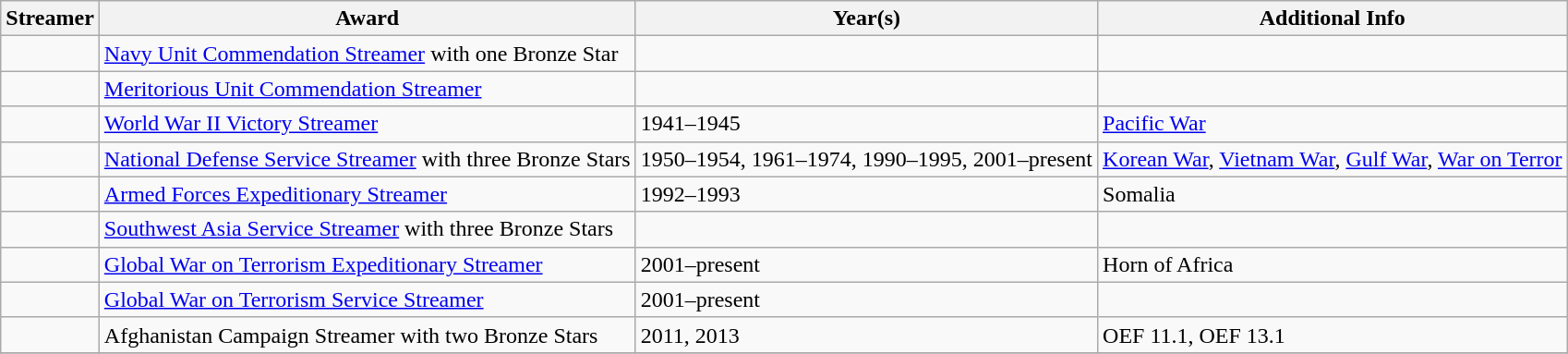<table class=wikitable>
<tr>
<th>Streamer</th>
<th>Award</th>
<th>Year(s)</th>
<th>Additional Info</th>
</tr>
<tr>
<td></td>
<td><a href='#'>Navy Unit Commendation Streamer</a> with one Bronze Star</td>
<td><br></td>
<td><br></td>
</tr>
<tr>
<td></td>
<td><a href='#'>Meritorious Unit Commendation Streamer</a></td>
<td><br></td>
<td><br></td>
</tr>
<tr>
<td></td>
<td><a href='#'>World War II Victory Streamer</a></td>
<td>1941–1945</td>
<td><a href='#'>Pacific War</a></td>
</tr>
<tr>
<td></td>
<td><a href='#'>National Defense Service Streamer</a> with three Bronze Stars</td>
<td>1950–1954, 1961–1974, 1990–1995, 2001–present</td>
<td><a href='#'>Korean War</a>, <a href='#'>Vietnam War</a>, <a href='#'>Gulf War</a>, <a href='#'>War on Terror</a></td>
</tr>
<tr>
<td></td>
<td><a href='#'>Armed Forces Expeditionary Streamer</a></td>
<td>1992–1993</td>
<td>Somalia</td>
</tr>
<tr>
<td></td>
<td><a href='#'>Southwest Asia Service Streamer</a> with three Bronze Stars</td>
<td><br></td>
<td><br></td>
</tr>
<tr>
<td></td>
<td><a href='#'>Global War on Terrorism Expeditionary Streamer</a></td>
<td>2001–present<br></td>
<td>Horn of Africa<br></td>
</tr>
<tr>
<td></td>
<td><a href='#'>Global War on Terrorism Service Streamer</a></td>
<td>2001–present</td>
<td><br></td>
</tr>
<tr>
<td></td>
<td>Afghanistan Campaign Streamer with two Bronze Stars</td>
<td>2011, 2013</td>
<td>OEF 11.1, OEF 13.1</td>
</tr>
<tr>
</tr>
</table>
